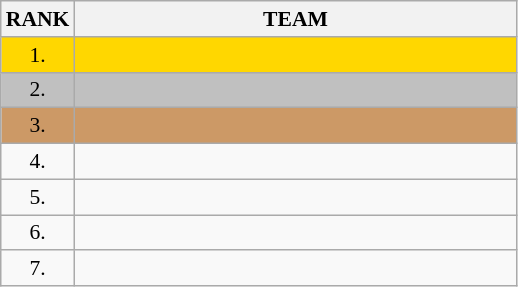<table class="wikitable" style="border-collapse: collapse; font-size: 90%;">
<tr>
<th>RANK</th>
<th align="center" style="width: 20em">TEAM</th>
</tr>
<tr bgcolor=gold>
<td align="center">1.</td>
<td></td>
</tr>
<tr bgcolor=silver>
<td align="center">2.</td>
<td></td>
</tr>
<tr bgcolor=#cc9966>
<td align="center">3.</td>
<td></td>
</tr>
<tr>
<td align="center">4.</td>
<td></td>
</tr>
<tr>
<td align="center">5.</td>
<td></td>
</tr>
<tr>
<td align="center">6.</td>
<td></td>
</tr>
<tr>
<td align="center">7.</td>
<td></td>
</tr>
</table>
